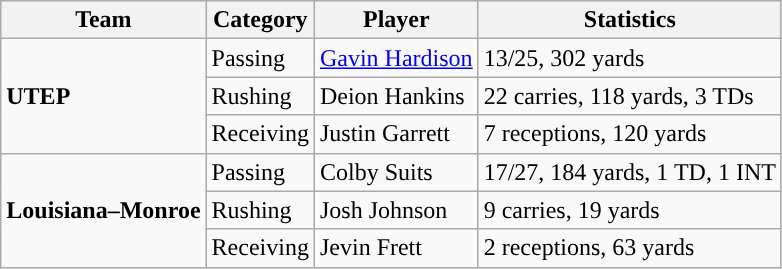<table class="wikitable" style="float: left;">
<tr>
<th>Team</th>
<th>Category</th>
<th>Player</th>
<th>Statistics</th>
</tr>
<tr>
<td rowspan=3><strong>UTEP</strong></td>
<td>Passing</td>
<td><a href='#'>Gavin Hardison</a></td>
<td>13/25, 302 yards</td>
</tr>
<tr>
<td>Rushing</td>
<td>Deion Hankins</td>
<td>22 carries, 118 yards, 3 TDs</td>
</tr>
<tr>
<td>Receiving</td>
<td>Justin Garrett</td>
<td>7 receptions, 120 yards</td>
</tr>
<tr>
<td rowspan=3><strong>Louisiana–Monroe</strong></td>
<td>Passing</td>
<td>Colby Suits</td>
<td>17/27, 184 yards, 1 TD, 1 INT</td>
</tr>
<tr>
<td>Rushing</td>
<td>Josh Johnson</td>
<td>9 carries, 19 yards</td>
</tr>
<tr>
<td>Receiving</td>
<td>Jevin Frett</td>
<td>2 receptions, 63 yards</td>
</tr>
</table>
